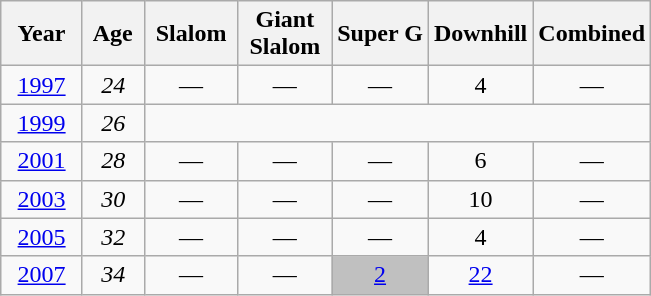<table class=wikitable style="text-align:center">
<tr>
<th>  Year  </th>
<th> Age </th>
<th> Slalom </th>
<th> Giant <br> Slalom </th>
<th>Super G</th>
<th>Downhill</th>
<th>Combined</th>
</tr>
<tr>
<td><a href='#'>1997</a></td>
<td><em>24</em></td>
<td>—</td>
<td>—</td>
<td>—</td>
<td>4</td>
<td>—</td>
</tr>
<tr>
<td><a href='#'>1999</a></td>
<td><em>26</em></td>
<td colspan=5></td>
</tr>
<tr>
<td><a href='#'>2001</a></td>
<td><em>28</em></td>
<td>—</td>
<td>—</td>
<td>—</td>
<td>6</td>
<td>—</td>
</tr>
<tr>
<td><a href='#'>2003</a></td>
<td><em>30</em></td>
<td>—</td>
<td>—</td>
<td>—</td>
<td>10</td>
<td>—</td>
</tr>
<tr>
<td><a href='#'>2005</a></td>
<td><em>32</em></td>
<td>—</td>
<td>—</td>
<td>—</td>
<td>4</td>
<td>—</td>
</tr>
<tr>
<td><a href='#'>2007</a></td>
<td><em>34</em></td>
<td>—</td>
<td>—</td>
<td style="background:silver;"><a href='#'>2</a></td>
<td><a href='#'>22</a></td>
<td>—</td>
</tr>
</table>
